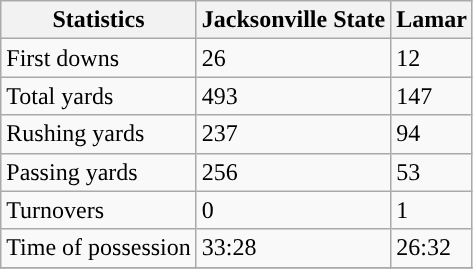<table class="wikitable" style="float: left;">
<tr>
<th>Statistics</th>
<th><strong>Jacksonville State</strong></th>
<th><strong>Lamar</strong></th>
</tr>
<tr>
<td>First downs</td>
<td>26</td>
<td>12</td>
</tr>
<tr>
<td>Total yards</td>
<td>493</td>
<td>147</td>
</tr>
<tr>
<td>Rushing yards</td>
<td>237</td>
<td>94</td>
</tr>
<tr>
<td>Passing yards</td>
<td>256</td>
<td>53</td>
</tr>
<tr>
<td>Turnovers</td>
<td>0</td>
<td>1</td>
</tr>
<tr>
<td>Time of possession</td>
<td>33:28</td>
<td>26:32</td>
</tr>
<tr>
</tr>
</table>
